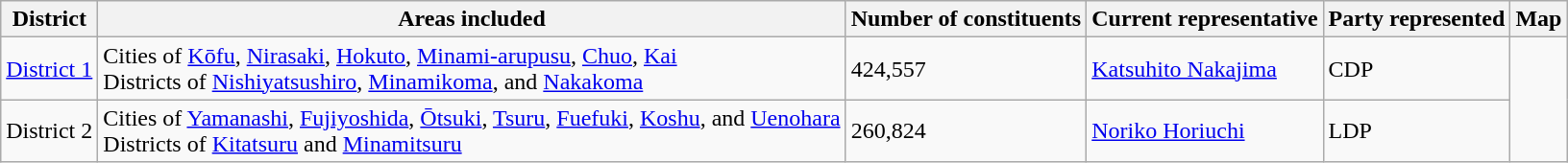<table class="wikitable">
<tr>
<th>District</th>
<th>Areas included</th>
<th>Number of constituents</th>
<th>Current representative</th>
<th>Party represented</th>
<th>Map</th>
</tr>
<tr>
<td><a href='#'>District 1</a></td>
<td>Cities of <a href='#'>Kōfu</a>, <a href='#'>Nirasaki</a>, <a href='#'>Hokuto</a>, <a href='#'>Minami-arupusu</a>, <a href='#'>Chuo</a>, <a href='#'>Kai</a><br>Districts of <a href='#'>Nishiyatsushiro</a>, <a href='#'>Minamikoma</a>, and <a href='#'>Nakakoma</a></td>
<td>424,557</td>
<td><a href='#'>Katsuhito Nakajima</a></td>
<td>CDP</td>
<td rowspan="2"></td>
</tr>
<tr>
<td>District 2</td>
<td>Cities of <a href='#'>Yamanashi</a>, <a href='#'>Fujiyoshida</a>, <a href='#'>Ōtsuki</a>, <a href='#'>Tsuru</a>, <a href='#'>Fuefuki</a>, <a href='#'>Koshu</a>, and <a href='#'>Uenohara</a><br>Districts of <a href='#'>Kitatsuru</a> and <a href='#'>Minamitsuru</a></td>
<td>260,824</td>
<td><a href='#'>Noriko Horiuchi</a></td>
<td>LDP</td>
</tr>
</table>
